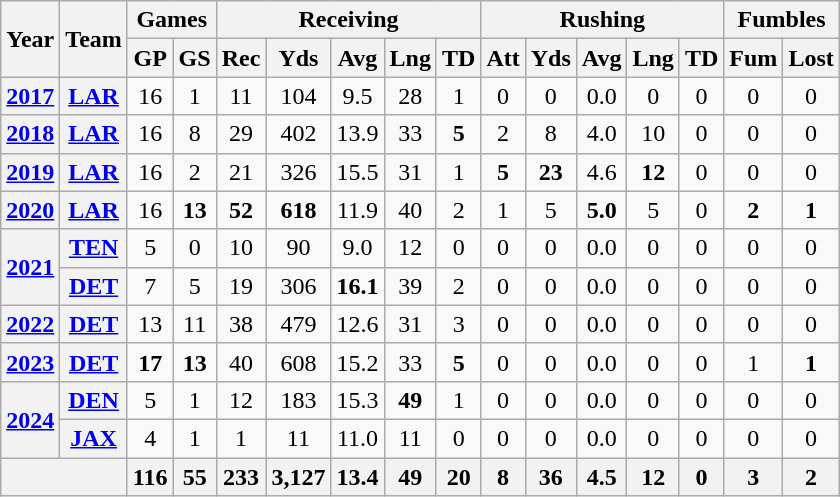<table class="wikitable" style="text-align: center;">
<tr>
<th rowspan="2">Year</th>
<th rowspan="2">Team</th>
<th colspan="2">Games</th>
<th colspan="5">Receiving</th>
<th colspan="5">Rushing</th>
<th colspan="2">Fumbles</th>
</tr>
<tr>
<th>GP</th>
<th>GS</th>
<th>Rec</th>
<th>Yds</th>
<th>Avg</th>
<th>Lng</th>
<th>TD</th>
<th>Att</th>
<th>Yds</th>
<th>Avg</th>
<th>Lng</th>
<th>TD</th>
<th>Fum</th>
<th>Lost</th>
</tr>
<tr>
<th><a href='#'>2017</a></th>
<th><a href='#'>LAR</a></th>
<td>16</td>
<td>1</td>
<td>11</td>
<td>104</td>
<td>9.5</td>
<td>28</td>
<td>1</td>
<td>0</td>
<td>0</td>
<td>0.0</td>
<td>0</td>
<td>0</td>
<td>0</td>
<td>0</td>
</tr>
<tr>
<th><a href='#'>2018</a></th>
<th><a href='#'>LAR</a></th>
<td>16</td>
<td>8</td>
<td>29</td>
<td>402</td>
<td>13.9</td>
<td>33</td>
<td><strong>5</strong></td>
<td>2</td>
<td>8</td>
<td>4.0</td>
<td>10</td>
<td>0</td>
<td>0</td>
<td>0</td>
</tr>
<tr>
<th><a href='#'>2019</a></th>
<th><a href='#'>LAR</a></th>
<td>16</td>
<td>2</td>
<td>21</td>
<td>326</td>
<td>15.5</td>
<td>31</td>
<td>1</td>
<td><strong>5</strong></td>
<td><strong>23</strong></td>
<td>4.6</td>
<td><strong>12</strong></td>
<td>0</td>
<td>0</td>
<td>0</td>
</tr>
<tr>
<th><a href='#'>2020</a></th>
<th><a href='#'>LAR</a></th>
<td>16</td>
<td><strong>13</strong></td>
<td><strong>52</strong></td>
<td><strong>618</strong></td>
<td>11.9</td>
<td>40</td>
<td>2</td>
<td>1</td>
<td>5</td>
<td><strong>5.0</strong></td>
<td>5</td>
<td>0</td>
<td><strong>2</strong></td>
<td><strong>1</strong></td>
</tr>
<tr>
<th rowspan="2"><a href='#'>2021</a></th>
<th><a href='#'>TEN</a></th>
<td>5</td>
<td>0</td>
<td>10</td>
<td>90</td>
<td>9.0</td>
<td>12</td>
<td>0</td>
<td>0</td>
<td>0</td>
<td>0.0</td>
<td>0</td>
<td>0</td>
<td>0</td>
<td>0</td>
</tr>
<tr>
<th><a href='#'>DET</a></th>
<td>7</td>
<td>5</td>
<td>19</td>
<td>306</td>
<td><strong>16.1</strong></td>
<td>39</td>
<td>2</td>
<td>0</td>
<td>0</td>
<td>0.0</td>
<td>0</td>
<td>0</td>
<td>0</td>
<td>0</td>
</tr>
<tr>
<th><a href='#'>2022</a></th>
<th><a href='#'>DET</a></th>
<td>13</td>
<td>11</td>
<td>38</td>
<td>479</td>
<td>12.6</td>
<td>31</td>
<td>3</td>
<td>0</td>
<td>0</td>
<td>0.0</td>
<td>0</td>
<td>0</td>
<td>0</td>
<td>0</td>
</tr>
<tr>
<th><a href='#'>2023</a></th>
<th><a href='#'>DET</a></th>
<td><strong>17</strong></td>
<td><strong>13</strong></td>
<td>40</td>
<td>608</td>
<td>15.2</td>
<td>33</td>
<td><strong>5</strong></td>
<td>0</td>
<td>0</td>
<td>0.0</td>
<td>0</td>
<td>0</td>
<td>1</td>
<td><strong>1</strong></td>
</tr>
<tr>
<th rowspan="2"><a href='#'>2024</a></th>
<th><a href='#'>DEN</a></th>
<td>5</td>
<td>1</td>
<td>12</td>
<td>183</td>
<td>15.3</td>
<td><strong>49</strong></td>
<td>1</td>
<td>0</td>
<td>0</td>
<td>0.0</td>
<td>0</td>
<td>0</td>
<td>0</td>
<td>0</td>
</tr>
<tr>
<th><a href='#'>JAX</a></th>
<td>4</td>
<td>1</td>
<td>1</td>
<td>11</td>
<td>11.0</td>
<td>11</td>
<td>0</td>
<td>0</td>
<td>0</td>
<td>0.0</td>
<td>0</td>
<td>0</td>
<td>0</td>
<td>0</td>
</tr>
<tr>
<th colspan="2"></th>
<th>116</th>
<th>55</th>
<th>233</th>
<th>3,127</th>
<th>13.4</th>
<th>49</th>
<th>20</th>
<th>8</th>
<th>36</th>
<th>4.5</th>
<th>12</th>
<th>0</th>
<th>3</th>
<th>2</th>
</tr>
</table>
